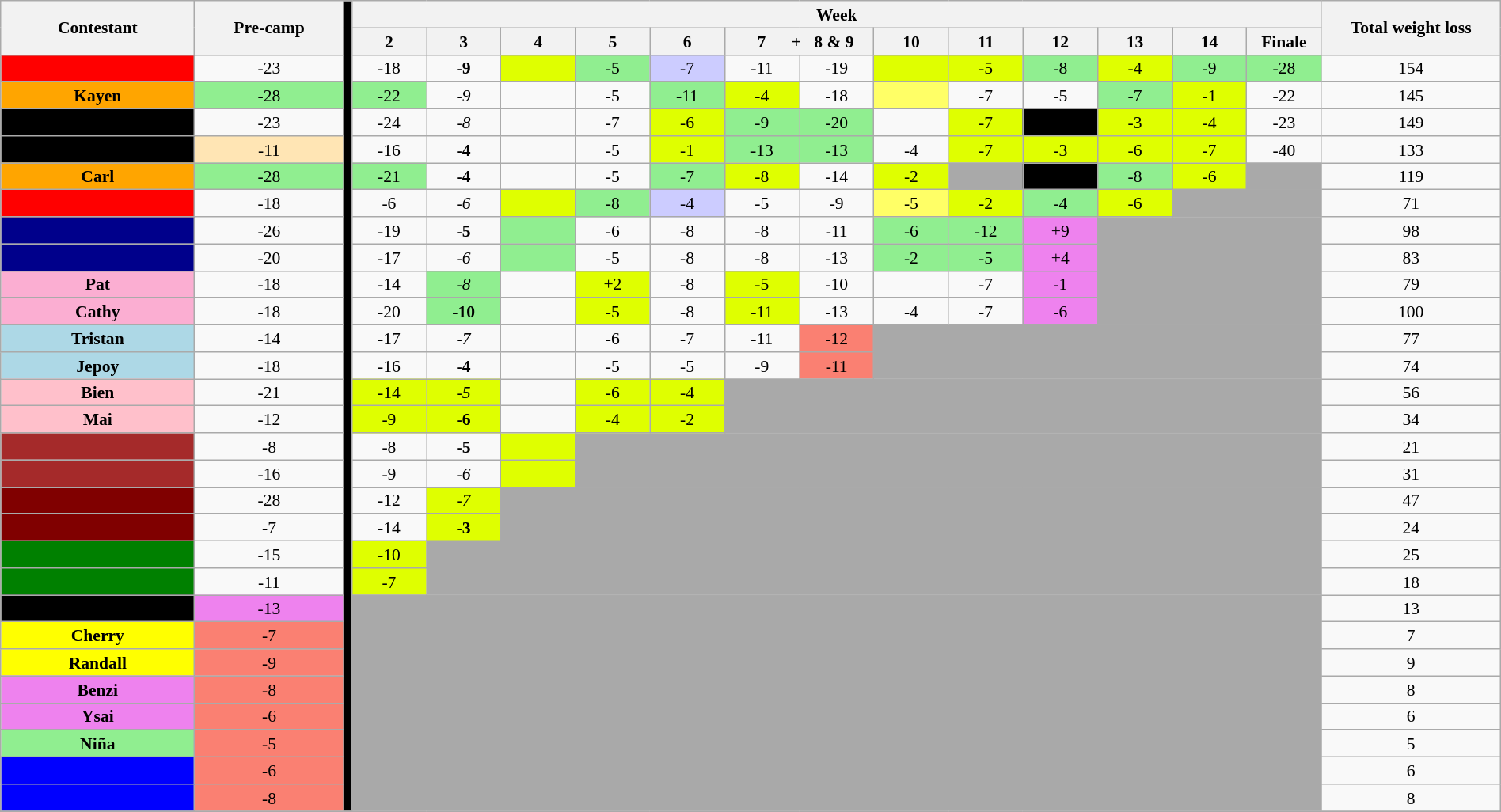<table class="wikitable" style="text-align:center; line-height:16px; font-size:90%; width:100%;">
<tr>
<th scope="col" width="13%" rowspan="02">Contestant</th>
<th scope="col" width="10%" rowspan="02">Pre-camp</th>
<th scope="col" rowspan="30" style="background:black;"></th>
<th scope="col" width="65%" colspan="13">Week</th>
<th scope="col" width="12%" rowspan="02">Total weight loss</th>
</tr>
<tr>
<th width="05%">2</th>
<th width="05%">3</th>
<th width="05%">4</th>
<th width="05%">5</th>
<th width="05%">6</th>
<th width="10%" colspan="2">   7      +   8 & 9</th>
<th width="05%">10</th>
<th width="05%">11</th>
<th width="05%">12</th>
<th width="05%">13</th>
<th width="05%">14</th>
<th width="05%">Finale</th>
</tr>
<tr>
<th style="background:red;" scope="row"></th>
<td>-23</td>
<td>-18</td>
<td><strong>-9</strong></td>
<td style="background:#DFFF00;"></td>
<td style="background:lightgreen;">-5</td>
<td style="background:#CCCCFF;">-7</td>
<td>-11</td>
<td>-19</td>
<td style="background:#DFFF00;"></td>
<td style="background:#DFFF00;">-5</td>
<td style="background:lightgreen;">-8</td>
<td style="background:#DFFF00;">-4</td>
<td style="background:lightgreen;">-9</td>
<td style="background:lightgreen;">-28</td>
<td>154</td>
</tr>
<tr>
<th style="background:orange;" scope="row">Kayen</th>
<td style="background:lightgreen;">-28</td>
<td style="background:lightgreen;">-22</td>
<td><em>-9</em></td>
<td></td>
<td>-5</td>
<td style="background:lightgreen;">-11</td>
<td style="background:#DFFF00;">-4</td>
<td>-18</td>
<td style="background:#FFFF66;"></td>
<td>-7</td>
<td>-5</td>
<td style="background:lightgreen;">-7</td>
<td style="background:#DFFF00;">-1</td>
<td>-22</td>
<td>145</td>
</tr>
<tr>
<th style="background:black;" scope="row"></th>
<td>-23</td>
<td>-24</td>
<td><em>-8</em></td>
<td></td>
<td>-7</td>
<td style="background:#DFFF00;">-6</td>
<td width="05%" style="background:lightgreen;">-9</td>
<td width="05%" style="background:lightgreen;">-20</td>
<td></td>
<td style="background:#DFFF00;">-7</td>
<td style="background:black;"></td>
<td style="background:#DFFF00;">-3</td>
<td style="background:#DFFF00;">-4</td>
<td>-23</td>
<td>149</td>
</tr>
<tr>
<th style="background:black;" scope="row"></th>
<td style="background:#FFE5B4;">-11</td>
<td>-16</td>
<td><strong>-4</strong></td>
<td></td>
<td>-5</td>
<td style="background:#DFFF00;">-1</td>
<td style="background:lightgreen;">-13</td>
<td style="background:lightgreen;">-13</td>
<td>-4</td>
<td style="background:#DFFF00;">-7</td>
<td style="background:#DFFF00;">-3</td>
<td style="background:#DFFF00;">-6</td>
<td style="background:#DFFF00;">-7</td>
<td>-40</td>
<td>133</td>
</tr>
<tr>
<th style="background:orange;" scope="row">Carl</th>
<td style="background:lightgreen;">-28</td>
<td style="background:lightgreen;">-21</td>
<td><strong>-4</strong></td>
<td></td>
<td>-5</td>
<td style="background:lightgreen;">-7</td>
<td style="background:#DFFF00;">-8</td>
<td>-14</td>
<td style="background:#DFFF00;">-2</td>
<td style="background:darkgray;"></td>
<td style="background:black;"></td>
<td style="background:lightgreen;">-8</td>
<td style="background:#DFFF00;">-6</td>
<td style="background:darkgray;"></td>
<td>119</td>
</tr>
<tr>
<th style="background:red;" scope="row"></th>
<td>-18</td>
<td>-6</td>
<td><em>-6</em></td>
<td style="background:#DFFF00;"></td>
<td style="background:lightgreen;">-8</td>
<td style="background:#CCCCFF;">-4</td>
<td>-5</td>
<td>-9</td>
<td style="background:#FFFF66;">-5</td>
<td style="background:#DFFF00;">-2</td>
<td style="background:lightgreen;">-4</td>
<td style="background:#DFFF00;">-6</td>
<td style="background:darkgray;" colspan="2"></td>
<td>71</td>
</tr>
<tr>
<th style="background:#00008B;" scope="row"></th>
<td>-26</td>
<td>-19</td>
<td><strong>-5</strong></td>
<td style="background:lightgreen;"></td>
<td>-6</td>
<td>-8</td>
<td>-8</td>
<td>-11</td>
<td style="background:lightgreen;">-6</td>
<td style="background:lightgreen;">-12</td>
<td style="background:#EE82EE;">+9</td>
<td style="background:darkgray;" rowspan="4" colspan="3"></td>
<td>98</td>
</tr>
<tr>
<th style="background:#00008B;" scope="row"></th>
<td>-20</td>
<td>-17</td>
<td><em>-6</em></td>
<td style="background:lightgreen;"></td>
<td>-5</td>
<td>-8</td>
<td>-8</td>
<td>-13</td>
<td style="background:lightgreen;">-2</td>
<td style="background:lightgreen;">-5</td>
<td style="background:#EE82EE;">+4</td>
<td>83</td>
</tr>
<tr>
<th style="background:#FBAED2;" scope="row">Pat</th>
<td>-18</td>
<td>-14</td>
<td style="background:lightgreen;"><em>-8</em></td>
<td></td>
<td style="background:#DFFF00;">+2</td>
<td>-8</td>
<td style="background:#DFFF00;">-5</td>
<td>-10</td>
<td></td>
<td>-7</td>
<td style="background:#EE82EE;">-1</td>
<td>79</td>
</tr>
<tr>
<th style="background:#FBAED2;" scope="row">Cathy</th>
<td>-18</td>
<td>-20</td>
<td style="background:lightgreen;"><strong>-10</strong></td>
<td></td>
<td style="background:#DFFF00;">-5</td>
<td>-8</td>
<td style="background:#DFFF00;">-11</td>
<td>-13</td>
<td>-4</td>
<td>-7</td>
<td style="background:#EE82EE;">-6</td>
<td>100</td>
</tr>
<tr>
<th style="background:lightblue;" scope="row">Tristan</th>
<td>-14</td>
<td>-17</td>
<td><em>-7</em></td>
<td></td>
<td>-6</td>
<td>-7</td>
<td>-11</td>
<td style="background:#FA8072;">-12</td>
<td style="background:darkgray;" rowspan="2" colspan="6"></td>
<td>77</td>
</tr>
<tr>
<th style="background:lightblue;" scope="row">Jepoy</th>
<td>-18</td>
<td>-16</td>
<td><strong>-4</strong></td>
<td></td>
<td>-5</td>
<td>-5</td>
<td>-9</td>
<td style="background:#FA8072;">-11</td>
<td>74</td>
</tr>
<tr>
<th style="background:pink;" scope="row">Bien</th>
<td>-21</td>
<td style="background:#DFFF00;">-14</td>
<td style="background:#DFFF00;"><em>-5</em></td>
<td></td>
<td style="background:#DFFF00;">-6</td>
<td style="background:#DFFF00;">-4</td>
<td style="background:darkgray;" rowspan="2" colspan="8"></td>
<td>56</td>
</tr>
<tr>
<th style="background:pink;" scope="row">Mai</th>
<td>-12</td>
<td style="background:#DFFF00;">-9</td>
<td style="background:#DFFF00;"><strong>-6</strong></td>
<td></td>
<td style="background:#DFFF00;">-4</td>
<td style="background:#DFFF00;">-2</td>
<td>34</td>
</tr>
<tr>
<th style="background:brown;" scope="row"></th>
<td>-8</td>
<td>-8</td>
<td><strong>-5</strong></td>
<td style="background:#DFFF00;"></td>
<td style="background:darkgray;" rowspan="2" colspan="10"></td>
<td>21</td>
</tr>
<tr>
<th style="background:brown;" scope="row"></th>
<td>-16</td>
<td>-9</td>
<td><em>-6</em></td>
<td style="background:#DFFF00;"></td>
<td>31</td>
</tr>
<tr>
<th style="background:maroon;" scope="row"></th>
<td>-28</td>
<td>-12</td>
<td style="background:#DFFF00;"><em>-7</em></td>
<td style="background:darkgray;" rowspan="2" colspan="11"></td>
<td>47</td>
</tr>
<tr>
<th style="background:maroon;" scope="row"></th>
<td>-7</td>
<td>-14</td>
<td style="background:#DFFF00;"><strong>-3</strong></td>
<td>24</td>
</tr>
<tr>
<th scope="row" style="background:green;"></th>
<td>-15</td>
<td style="background:#DFFF00;">-10</td>
<td style="background:darkgray;" rowspan="2" colspan="12"></td>
<td>25</td>
</tr>
<tr>
<th scope="row" style="background:green;"></th>
<td>-11</td>
<td style="background:#DFFF00;">-7</td>
<td>18</td>
</tr>
<tr>
<th style="background:black;" scope="row"></th>
<td style="background:#EE82EE;">-13</td>
<td style="background:darkgray;" rowspan="8" colspan="13"></td>
<td>13</td>
</tr>
<tr>
<th style="background:yellow;" scope="row">Cherry</th>
<td style="background:#FA8072;">-7</td>
<td>7</td>
</tr>
<tr>
<th style="background:yellow;" scope="row">Randall</th>
<td style="background:#FA8072;">-9</td>
<td>9</td>
</tr>
<tr>
<th style="background:violet;" scope="row">Benzi</th>
<td style="background:#FA8072;">-8</td>
<td>8</td>
</tr>
<tr>
<th style="background:violet;" scope="row">Ysai</th>
<td style="background:#FA8072;">-6</td>
<td>6</td>
</tr>
<tr>
<th style="background:#90EE90;" scope="row">Niña</th>
<td style="background:#FA8072;">-5</td>
<td>5</td>
</tr>
<tr>
<th style="background:blue;" scope="row"></th>
<td style="background:#FA8072;">-6</td>
<td>6</td>
</tr>
<tr>
<th style="background:blue;" scope="row"></th>
<td style="background:#FA8072;">-8</td>
<td>8</td>
</tr>
<tr>
</tr>
</table>
